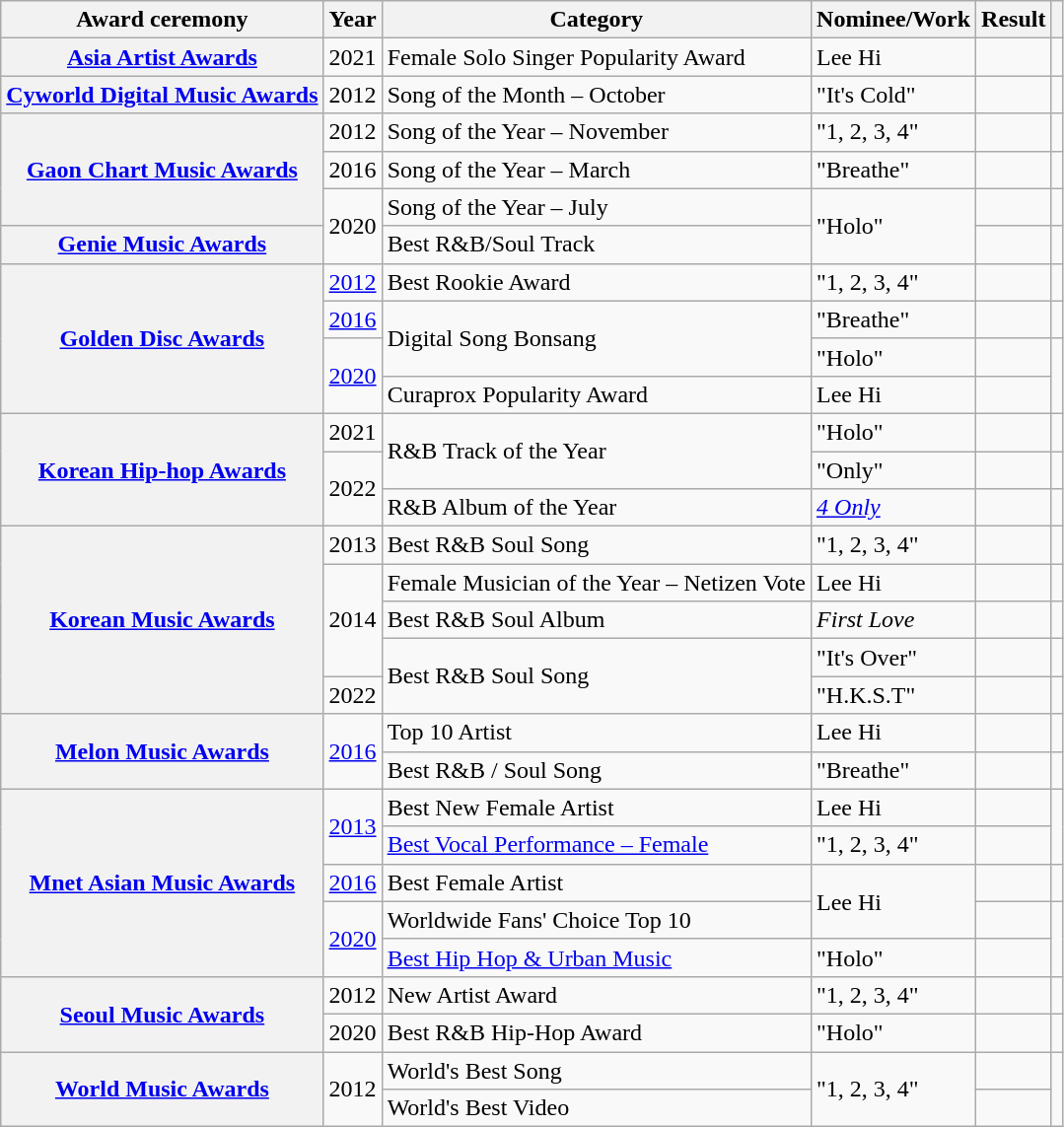<table class="wikitable plainrowheaders sortable">
<tr>
<th scope="col">Award ceremony</th>
<th scope="col">Year</th>
<th scope="col">Category</th>
<th scope="col">Nominee/Work</th>
<th scope="col">Result</th>
<th scope="col" class="unsortable"></th>
</tr>
<tr>
<th scope="row"><a href='#'>Asia Artist Awards</a></th>
<td>2021</td>
<td>Female Solo Singer Popularity Award</td>
<td>Lee Hi</td>
<td></td>
<td style="text-align:center"></td>
</tr>
<tr>
<th scope="row"><a href='#'>Cyworld Digital Music Awards</a></th>
<td>2012</td>
<td>Song of the Month – October</td>
<td>"It's Cold" </td>
<td></td>
<td style="text-align:center"></td>
</tr>
<tr>
<th scope="row" rowspan="3"><a href='#'>Gaon Chart Music Awards</a></th>
<td>2012</td>
<td>Song of the Year – November</td>
<td>"1, 2, 3, 4"</td>
<td></td>
<td style="text-align:center"></td>
</tr>
<tr>
<td>2016</td>
<td>Song of the Year – March</td>
<td>"Breathe"</td>
<td></td>
<td></td>
</tr>
<tr>
<td rowspan="2">2020</td>
<td>Song of the Year – July</td>
<td rowspan="2">"Holo"</td>
<td></td>
<td></td>
</tr>
<tr>
<th scope="row"><a href='#'>Genie Music Awards</a></th>
<td>Best R&B/Soul Track</td>
<td></td>
<td></td>
</tr>
<tr>
<th scope="row" rowspan="4"><a href='#'>Golden Disc Awards</a></th>
<td><a href='#'>2012</a></td>
<td>Best Rookie Award</td>
<td>"1, 2, 3, 4"</td>
<td></td>
<td style="text-align:center"></td>
</tr>
<tr>
<td><a href='#'>2016</a></td>
<td rowspan="2">Digital Song Bonsang</td>
<td>"Breathe"</td>
<td></td>
<td style="text-align:center"></td>
</tr>
<tr>
<td rowspan="2"><a href='#'>2020</a></td>
<td>"Holo"</td>
<td></td>
<td rowspan="2" style="text-align:center"></td>
</tr>
<tr>
<td>Curaprox Popularity Award</td>
<td>Lee Hi</td>
<td></td>
</tr>
<tr>
<th scope="row" rowspan="3"><a href='#'>Korean Hip-hop Awards</a></th>
<td>2021</td>
<td rowspan="2">R&B Track of the Year</td>
<td>"Holo"</td>
<td></td>
<td style="text-align:center"></td>
</tr>
<tr>
<td rowspan="2">2022</td>
<td>"Only"</td>
<td></td>
<td style="text-align:center"></td>
</tr>
<tr>
<td>R&B Album of the Year</td>
<td><em><a href='#'>4 Only</a></em></td>
<td></td>
<td style="text-align:center"></td>
</tr>
<tr>
<th scope="row" rowspan="5"><a href='#'>Korean Music Awards</a></th>
<td>2013</td>
<td>Best R&B Soul Song</td>
<td>"1, 2, 3, 4"</td>
<td></td>
<td style="text-align:center"></td>
</tr>
<tr>
<td rowspan="3">2014</td>
<td>Female Musician of the Year – Netizen Vote</td>
<td>Lee Hi</td>
<td></td>
<td style="text-align:center"></td>
</tr>
<tr>
<td>Best R&B Soul Album</td>
<td><em>First Love</em></td>
<td></td>
<td style="text-align:center"></td>
</tr>
<tr>
<td rowspan="2">Best R&B Soul Song</td>
<td>"It's Over"</td>
<td></td>
<td style="text-align:center"></td>
</tr>
<tr>
<td>2022</td>
<td>"H.K.S.T"</td>
<td></td>
<td style="text-align:center"></td>
</tr>
<tr>
<th scope="row" rowspan="2"><a href='#'>Melon Music Awards</a></th>
<td rowspan="2"><a href='#'>2016</a></td>
<td>Top 10 Artist</td>
<td>Lee Hi</td>
<td></td>
<td></td>
</tr>
<tr>
<td>Best R&B / Soul Song</td>
<td>"Breathe"</td>
<td></td>
<td></td>
</tr>
<tr>
<th scope="row" rowspan="5"><a href='#'>Mnet Asian Music Awards</a></th>
<td rowspan="2"><a href='#'>2013</a></td>
<td>Best New Female Artist</td>
<td>Lee Hi</td>
<td></td>
<td rowspan="2"></td>
</tr>
<tr>
<td><a href='#'>Best Vocal Performance – Female</a></td>
<td>"1, 2, 3, 4"</td>
<td></td>
</tr>
<tr>
<td><a href='#'>2016</a></td>
<td>Best Female Artist</td>
<td rowspan="2">Lee Hi</td>
<td></td>
<td></td>
</tr>
<tr>
<td rowspan="2"><a href='#'>2020</a></td>
<td>Worldwide Fans' Choice Top 10</td>
<td></td>
<td rowspan="2"></td>
</tr>
<tr>
<td><a href='#'>Best Hip Hop & Urban Music</a></td>
<td>"Holo"</td>
<td></td>
</tr>
<tr>
<th scope="row" rowspan="2"><a href='#'>Seoul Music Awards</a></th>
<td>2012</td>
<td>New Artist Award</td>
<td>"1, 2, 3, 4"</td>
<td></td>
<td></td>
</tr>
<tr>
<td>2020</td>
<td>Best R&B Hip-Hop Award</td>
<td>"Holo"</td>
<td></td>
<td></td>
</tr>
<tr>
<th scope="row" rowspan="2"><a href='#'>World Music Awards</a></th>
<td rowspan="2">2012</td>
<td>World's Best Song</td>
<td rowspan="2">"1, 2, 3, 4"</td>
<td></td>
<td rowspan="2"></td>
</tr>
<tr>
<td>World's Best Video</td>
<td></td>
</tr>
</table>
